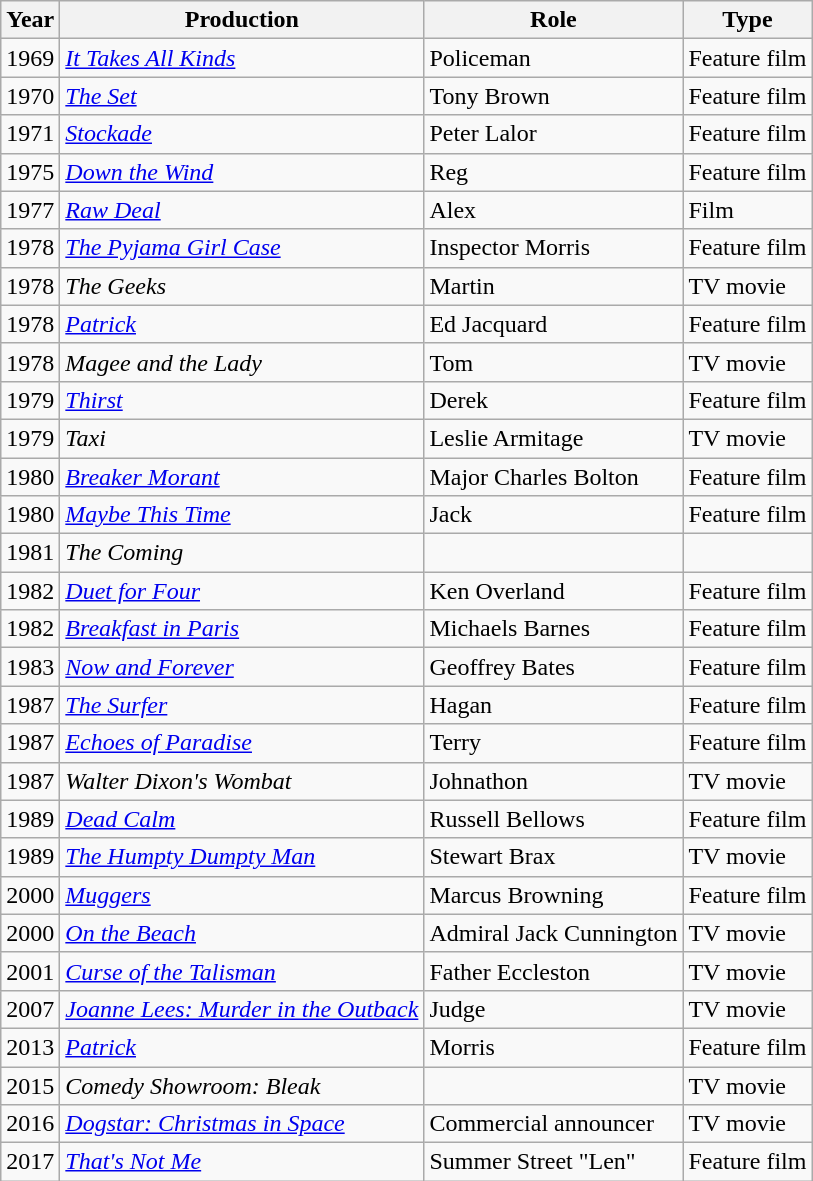<table class="wikitable">
<tr>
<th>Year</th>
<th>Production</th>
<th>Role</th>
<th>Type</th>
</tr>
<tr>
<td>1969</td>
<td><em><a href='#'>It Takes All Kinds</a></em></td>
<td>Policeman</td>
<td>Feature film</td>
</tr>
<tr>
<td>1970</td>
<td><em><a href='#'>The Set</a></em></td>
<td>Tony Brown</td>
<td>Feature film</td>
</tr>
<tr>
<td>1971</td>
<td><em><a href='#'>Stockade</a></em></td>
<td>Peter Lalor</td>
<td>Feature film</td>
</tr>
<tr>
<td>1975</td>
<td><em><a href='#'>Down the Wind</a></em></td>
<td>Reg</td>
<td>Feature film</td>
</tr>
<tr>
<td>1977</td>
<td><em><a href='#'>Raw Deal</a></em></td>
<td>Alex</td>
<td>Film</td>
</tr>
<tr>
<td>1978</td>
<td><em><a href='#'>The Pyjama Girl Case</a></em></td>
<td>Inspector Morris</td>
<td>Feature film</td>
</tr>
<tr>
<td>1978</td>
<td><em>The Geeks</em></td>
<td>Martin</td>
<td>TV movie</td>
</tr>
<tr>
<td>1978</td>
<td><em><a href='#'>Patrick</a></em></td>
<td>Ed Jacquard</td>
<td>Feature film</td>
</tr>
<tr>
<td>1978</td>
<td><em>Magee and the Lady</em></td>
<td>Tom</td>
<td>TV movie</td>
</tr>
<tr>
<td>1979</td>
<td><em><a href='#'>Thirst</a></em></td>
<td>Derek</td>
<td>Feature film</td>
</tr>
<tr>
<td>1979</td>
<td><em>Taxi</em></td>
<td>Leslie Armitage</td>
<td>TV movie</td>
</tr>
<tr>
<td>1980</td>
<td><em><a href='#'>Breaker Morant</a></em></td>
<td>Major Charles Bolton</td>
<td>Feature film</td>
</tr>
<tr>
<td>1980</td>
<td><em><a href='#'>Maybe This Time</a></em></td>
<td>Jack</td>
<td>Feature film</td>
</tr>
<tr>
<td>1981</td>
<td><em>The Coming</em></td>
<td></td>
<td></td>
</tr>
<tr>
<td>1982</td>
<td><em><a href='#'>Duet for Four</a></em></td>
<td>Ken Overland</td>
<td>Feature film</td>
</tr>
<tr>
<td>1982</td>
<td><em><a href='#'>Breakfast in Paris</a></em></td>
<td>Michaels Barnes</td>
<td>Feature film</td>
</tr>
<tr>
<td>1983</td>
<td><em><a href='#'>Now and Forever</a></em></td>
<td>Geoffrey Bates</td>
<td>Feature film</td>
</tr>
<tr>
<td>1987</td>
<td><em><a href='#'>The Surfer</a></em></td>
<td>Hagan</td>
<td>Feature film</td>
</tr>
<tr>
<td>1987</td>
<td><em><a href='#'>Echoes of Paradise</a></em></td>
<td>Terry</td>
<td>Feature film</td>
</tr>
<tr>
<td>1987</td>
<td><em>Walter Dixon's Wombat</em></td>
<td>Johnathon</td>
<td>TV movie</td>
</tr>
<tr>
<td>1989</td>
<td><em><a href='#'>Dead Calm</a></em></td>
<td>Russell Bellows</td>
<td>Feature film</td>
</tr>
<tr>
<td>1989</td>
<td><em><a href='#'>The Humpty Dumpty Man</a></em></td>
<td>Stewart Brax</td>
<td>TV movie</td>
</tr>
<tr>
<td>2000</td>
<td><em><a href='#'>Muggers</a></em></td>
<td>Marcus Browning</td>
<td>Feature film</td>
</tr>
<tr>
<td>2000</td>
<td><em><a href='#'>On the Beach</a></em></td>
<td>Admiral Jack Cunnington</td>
<td>TV movie</td>
</tr>
<tr>
<td>2001</td>
<td><em><a href='#'>Curse of the Talisman</a></em></td>
<td>Father Eccleston</td>
<td>TV movie</td>
</tr>
<tr>
<td>2007</td>
<td><em><a href='#'>Joanne Lees: Murder in the Outback</a></em></td>
<td>Judge</td>
<td>TV movie</td>
</tr>
<tr>
<td>2013</td>
<td><em><a href='#'>Patrick</a></em></td>
<td>Morris</td>
<td>Feature film</td>
</tr>
<tr>
<td>2015</td>
<td><em>Comedy Showroom: Bleak</em></td>
<td></td>
<td>TV movie</td>
</tr>
<tr>
<td>2016</td>
<td><em><a href='#'>Dogstar: Christmas in Space</a></em></td>
<td>Commercial announcer</td>
<td>TV movie</td>
</tr>
<tr>
<td>2017</td>
<td><em><a href='#'>That's Not Me</a></em></td>
<td>Summer Street "Len"</td>
<td>Feature film</td>
</tr>
</table>
